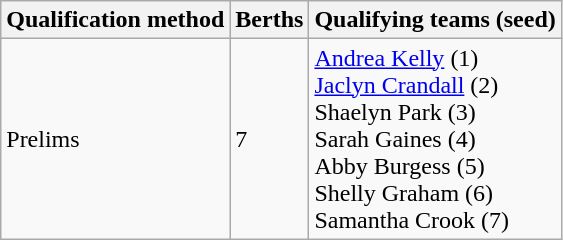<table class="wikitable">
<tr>
<th scope="col">Qualification method</th>
<th scope="col">Berths</th>
<th scope="col">Qualifying teams (seed)</th>
</tr>
<tr>
<td>Prelims</td>
<td>7</td>
<td><a href='#'>Andrea Kelly</a> (1) <br> <a href='#'>Jaclyn Crandall</a> (2) <br> Shaelyn Park (3) <br> Sarah Gaines (4) <br> Abby Burgess (5)<br> Shelly Graham (6) <br> Samantha Crook (7)</td>
</tr>
</table>
